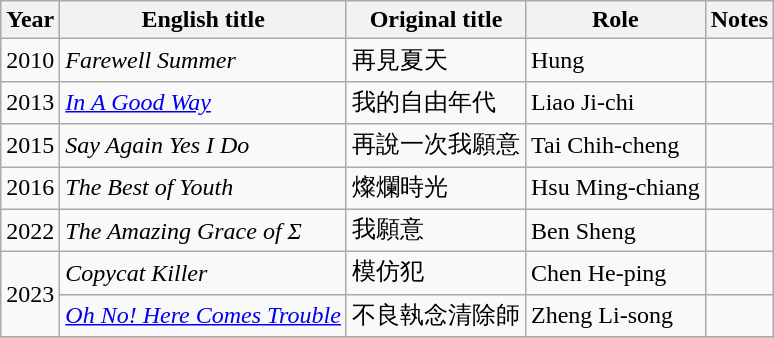<table class="wikitable sortable">
<tr>
<th>Year</th>
<th>English title</th>
<th>Original title</th>
<th>Role</th>
<th class="unsortable">Notes</th>
</tr>
<tr>
<td>2010</td>
<td><em>Farewell Summer</em></td>
<td>再見夏天</td>
<td>Hung</td>
<td></td>
</tr>
<tr>
<td>2013</td>
<td><em><a href='#'>In A Good Way</a></em></td>
<td>我的自由年代</td>
<td>Liao Ji-chi</td>
<td></td>
</tr>
<tr>
<td>2015</td>
<td><em>Say Again Yes I Do</em></td>
<td>再說一次我願意</td>
<td>Tai Chih-cheng</td>
<td></td>
</tr>
<tr>
<td>2016</td>
<td><em>The Best of Youth</em></td>
<td>燦爛時光</td>
<td>Hsu Ming-chiang</td>
<td></td>
</tr>
<tr>
<td>2022</td>
<td><em>The Amazing Grace of Σ</em></td>
<td>我願意</td>
<td>Ben Sheng</td>
<td></td>
</tr>
<tr>
<td rowspan="2">2023</td>
<td><em>Copycat Killer</em></td>
<td>模仿犯</td>
<td>Chen He-ping</td>
<td></td>
</tr>
<tr>
<td><em><a href='#'>Oh No! Here Comes Trouble</a></em></td>
<td>不良執念清除師</td>
<td>Zheng Li-song</td>
<td></td>
</tr>
<tr>
</tr>
</table>
